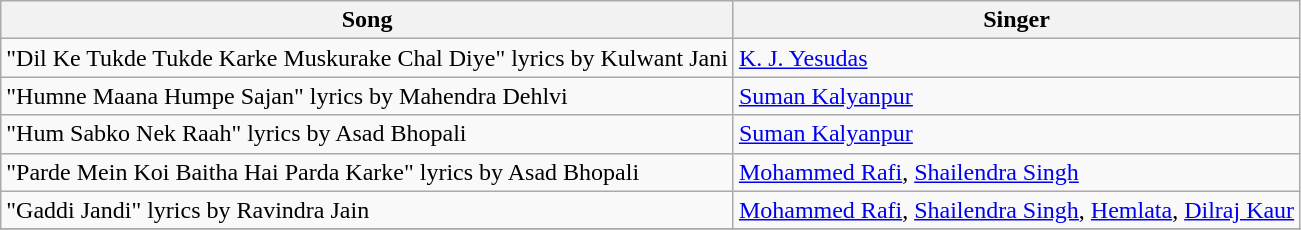<table class="wikitable">
<tr>
<th>Song</th>
<th>Singer</th>
</tr>
<tr>
<td>"Dil Ke Tukde Tukde Karke Muskurake Chal Diye"   lyrics by Kulwant Jani</td>
<td><a href='#'>K. J. Yesudas</a></td>
</tr>
<tr>
<td>"Humne Maana Humpe Sajan" lyrics by Mahendra Dehlvi</td>
<td><a href='#'>Suman Kalyanpur</a></td>
</tr>
<tr>
<td>"Hum Sabko Nek Raah" lyrics by Asad Bhopali</td>
<td><a href='#'>Suman Kalyanpur</a></td>
</tr>
<tr>
<td>"Parde Mein Koi Baitha Hai Parda Karke" lyrics by Asad Bhopali</td>
<td><a href='#'>Mohammed Rafi</a>, <a href='#'>Shailendra Singh</a></td>
</tr>
<tr>
<td>"Gaddi Jandi" lyrics by Ravindra Jain</td>
<td><a href='#'>Mohammed Rafi</a>, <a href='#'>Shailendra Singh</a>, <a href='#'>Hemlata</a>, <a href='#'>Dilraj Kaur</a></td>
</tr>
<tr>
</tr>
</table>
